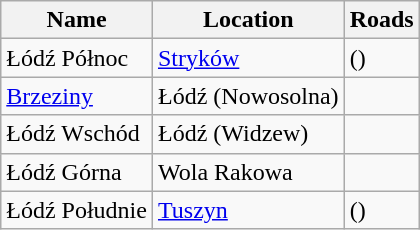<table class="wikitable">
<tr>
<th>Name</th>
<th>Location</th>
<th>Roads</th>
</tr>
<tr>
<td>Łódź Północ</td>
<td><a href='#'>Stryków</a></td>
<td> ()</td>
</tr>
<tr>
<td><a href='#'>Brzeziny</a></td>
<td>Łódź (Nowosolna)</td>
<td></td>
</tr>
<tr>
<td>Łódź Wschód</td>
<td>Łódź (Widzew)</td>
<td></td>
</tr>
<tr>
<td>Łódź Górna</td>
<td>Wola Rakowa</td>
<td></td>
</tr>
<tr>
<td>Łódź Południe</td>
<td><a href='#'>Tuszyn</a></td>
<td> ()</td>
</tr>
</table>
